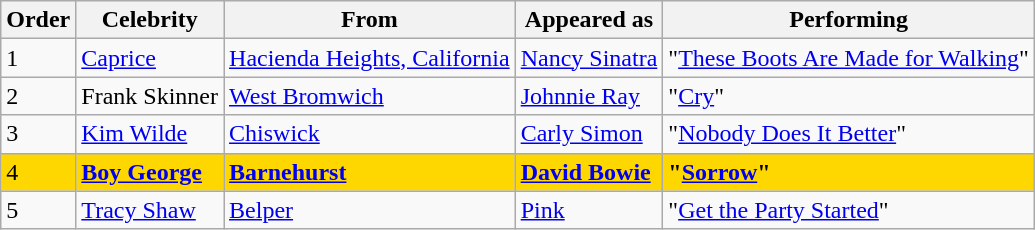<table class="wikitable">
<tr>
<th>Order</th>
<th>Celebrity</th>
<th>From</th>
<th>Appeared as</th>
<th>Performing</th>
</tr>
<tr>
<td>1</td>
<td><a href='#'>Caprice</a></td>
<td><a href='#'>Hacienda Heights, California</a></td>
<td><a href='#'>Nancy Sinatra</a></td>
<td>"<a href='#'>These Boots Are Made for Walking</a>"</td>
</tr>
<tr>
<td>2</td>
<td>Frank Skinner</td>
<td><a href='#'>West Bromwich</a></td>
<td><a href='#'>Johnnie Ray</a></td>
<td>"<a href='#'>Cry</a>"</td>
</tr>
<tr>
<td>3</td>
<td><a href='#'>Kim Wilde</a></td>
<td><a href='#'>Chiswick</a></td>
<td><a href='#'>Carly Simon</a></td>
<td>"<a href='#'>Nobody Does It Better</a>"</td>
</tr>
<tr style="background:gold;">
<td>4</td>
<td><strong><a href='#'>Boy George</a></strong></td>
<td><strong><a href='#'>Barnehurst</a></strong></td>
<td><strong><a href='#'>David Bowie</a></strong></td>
<td><strong>"<a href='#'>Sorrow</a>"</strong></td>
</tr>
<tr>
<td>5</td>
<td><a href='#'>Tracy Shaw</a></td>
<td><a href='#'>Belper</a></td>
<td><a href='#'>Pink</a></td>
<td>"<a href='#'>Get the Party Started</a>"</td>
</tr>
</table>
